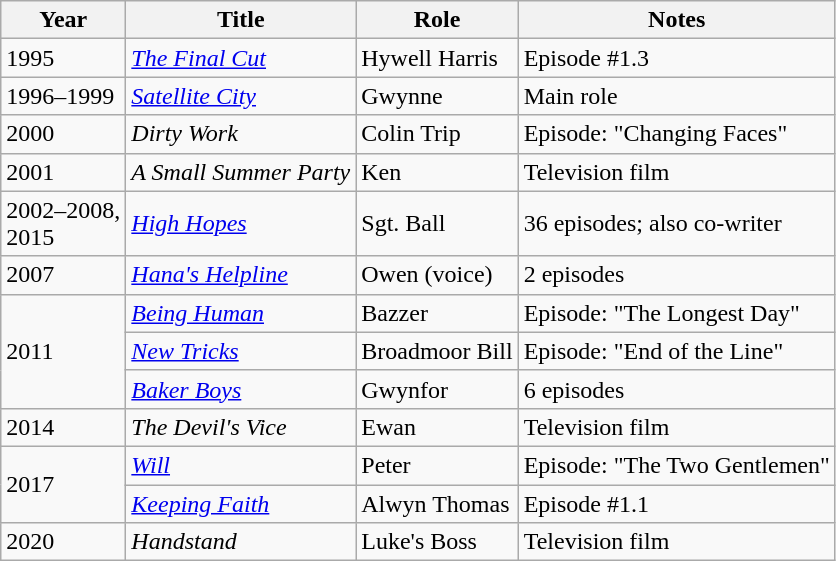<table class="wikitable sortable">
<tr>
<th>Year</th>
<th>Title</th>
<th>Role</th>
<th class="unsortable">Notes</th>
</tr>
<tr>
<td>1995</td>
<td><em><a href='#'>The Final Cut</a></em></td>
<td>Hywell Harris</td>
<td>Episode #1.3</td>
</tr>
<tr>
<td>1996–1999</td>
<td><em><a href='#'>Satellite City</a></em></td>
<td>Gwynne</td>
<td>Main role</td>
</tr>
<tr>
<td>2000</td>
<td><em>Dirty Work</em></td>
<td>Colin Trip</td>
<td>Episode: "Changing Faces"</td>
</tr>
<tr>
<td>2001</td>
<td><em>A Small Summer Party</em></td>
<td>Ken</td>
<td>Television film</td>
</tr>
<tr>
<td>2002–2008,<br>2015</td>
<td><em><a href='#'>High Hopes</a></em></td>
<td>Sgt. Ball</td>
<td>36 episodes; also co-writer</td>
</tr>
<tr>
<td>2007</td>
<td><em><a href='#'>Hana's Helpline</a></em></td>
<td>Owen (voice)</td>
<td>2 episodes</td>
</tr>
<tr>
<td rowspan="3">2011</td>
<td><em><a href='#'>Being Human</a></em></td>
<td>Bazzer</td>
<td>Episode: "The Longest Day"</td>
</tr>
<tr>
<td><em><a href='#'>New Tricks</a></em></td>
<td>Broadmoor Bill</td>
<td>Episode: "End of the Line"</td>
</tr>
<tr>
<td><em><a href='#'>Baker Boys</a></em></td>
<td>Gwynfor</td>
<td>6 episodes</td>
</tr>
<tr>
<td>2014</td>
<td><em>The Devil's Vice</em></td>
<td>Ewan</td>
<td>Television film</td>
</tr>
<tr>
<td rowspan="2">2017</td>
<td><em><a href='#'>Will</a></em></td>
<td>Peter</td>
<td>Episode: "The Two Gentlemen"</td>
</tr>
<tr>
<td><em><a href='#'>Keeping Faith</a></em></td>
<td>Alwyn Thomas</td>
<td>Episode #1.1</td>
</tr>
<tr>
<td>2020</td>
<td><em>Handstand</em></td>
<td>Luke's Boss</td>
<td>Television film</td>
</tr>
</table>
